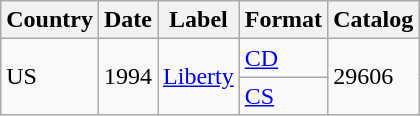<table class="wikitable">
<tr>
<th>Country</th>
<th>Date</th>
<th>Label</th>
<th>Format</th>
<th>Catalog</th>
</tr>
<tr>
<td rowspan="2">US</td>
<td rowspan="2">1994</td>
<td rowspan="2"><a href='#'>Liberty</a></td>
<td><a href='#'>CD</a></td>
<td rowspan="2">29606</td>
</tr>
<tr>
<td><a href='#'>CS</a></td>
</tr>
</table>
